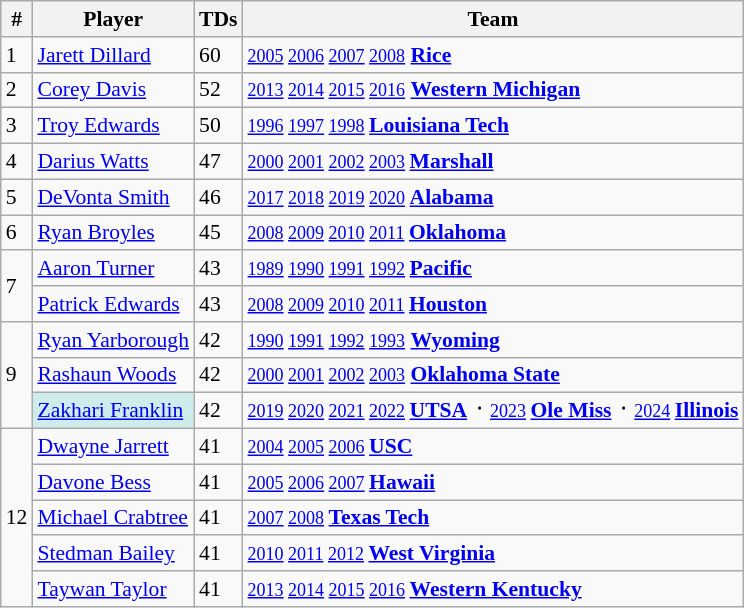<table class="wikitable" style="font-size:90%; white-space: nowrap;">
<tr>
<th>#</th>
<th>Player</th>
<th>TDs</th>
<th>Team</th>
</tr>
<tr>
<td>1</td>
<td><a href='#'>Jarett Dillard</a></td>
<td>60</td>
<td><small> <a href='#'>2005</a> <a href='#'>2006</a> <a href='#'>2007</a> <a href='#'>2008</a></small> <strong><a href='#'>Rice</a></strong></td>
</tr>
<tr>
<td>2</td>
<td><a href='#'>Corey Davis</a></td>
<td>52</td>
<td><small> <a href='#'>2013</a> <a href='#'>2014</a> <a href='#'>2015</a> <a href='#'>2016</a></small> <strong><a href='#'>Western Michigan</a></strong></td>
</tr>
<tr>
<td>3</td>
<td><a href='#'>Troy Edwards</a></td>
<td>50</td>
<td><small><a href='#'>1996</a> <a href='#'>1997</a> <a href='#'>1998</a> </small> <strong><a href='#'>Louisiana Tech</a></strong></td>
</tr>
<tr>
<td>4</td>
<td><a href='#'>Darius Watts</a></td>
<td>47</td>
<td><small><a href='#'>2000</a> <a href='#'>2001</a> <a href='#'>2002</a> <a href='#'>2003</a> </small> <strong><a href='#'>Marshall</a></strong></td>
</tr>
<tr>
<td>5</td>
<td><a href='#'>DeVonta Smith</a></td>
<td>46</td>
<td><small> <a href='#'>2017</a> <a href='#'>2018</a> <a href='#'>2019</a> <a href='#'>2020</a> </small> <strong><a href='#'>Alabama</a></strong></td>
</tr>
<tr>
<td>6</td>
<td><a href='#'>Ryan Broyles</a></td>
<td>45</td>
<td><small> <a href='#'>2008</a> <a href='#'>2009</a> <a href='#'>2010</a> <a href='#'>2011</a> </small> <strong><a href='#'>Oklahoma</a></strong></td>
</tr>
<tr>
<td rowspan=2>7</td>
<td><a href='#'>Aaron Turner</a></td>
<td>43</td>
<td><small> <a href='#'>1989</a> <a href='#'>1990</a> <a href='#'>1991</a> <a href='#'>1992</a> </small> <strong><a href='#'>Pacific</a></strong></td>
</tr>
<tr>
<td><a href='#'>Patrick Edwards</a></td>
<td>43</td>
<td><small> <a href='#'>2008</a> <a href='#'>2009</a> <a href='#'>2010</a> <a href='#'>2011</a> </small> <strong><a href='#'>Houston</a></strong></td>
</tr>
<tr>
<td rowspan=3>9</td>
<td><a href='#'>Ryan Yarborough</a></td>
<td>42</td>
<td><small> <a href='#'>1990</a> <a href='#'>1991</a> <a href='#'>1992</a> <a href='#'>1993</a></small> <strong><a href='#'>Wyoming</a></strong></td>
</tr>
<tr>
<td><a href='#'>Rashaun Woods</a></td>
<td>42</td>
<td><small> <a href='#'>2000</a> <a href='#'>2001</a> <a href='#'>2002</a> <a href='#'>2003</a></small> <strong><a href='#'>Oklahoma State</a></strong></td>
</tr>
<tr>
<td style="background: #CFECEC;"><a href='#'>Zakhari Franklin</a></td>
<td><abbr>42</abbr></td>
<td><small> <a href='#'>2019</a> <a href='#'>2020</a> <a href='#'>2021</a> <a href='#'>2022</a> </small> <strong><a href='#'>UTSA</a></strong> ᛫ <small> <a href='#'>2023</a> </small> <strong><a href='#'>Ole Miss</a></strong> ᛫ <small> <a href='#'>2024</a> </small> <strong><a href='#'>Illinois</a></strong></td>
</tr>
<tr>
<td rowspan=5>12</td>
<td><a href='#'>Dwayne Jarrett</a></td>
<td>41</td>
<td><small> <a href='#'>2004</a> <a href='#'>2005</a> <a href='#'>2006</a> </small> <strong><a href='#'>USC</a></strong></td>
</tr>
<tr>
<td><a href='#'>Davone Bess</a></td>
<td>41</td>
<td><small> <a href='#'>2005</a> <a href='#'>2006</a> <a href='#'>2007</a> </small> <strong><a href='#'>Hawaii</a></strong></td>
</tr>
<tr>
<td><a href='#'>Michael Crabtree</a></td>
<td>41</td>
<td><small> <a href='#'>2007</a> <a href='#'>2008</a> </small> <strong><a href='#'>Texas Tech</a></strong></td>
</tr>
<tr>
<td><a href='#'>Stedman Bailey</a></td>
<td>41</td>
<td><small> <a href='#'>2010</a> <a href='#'>2011</a> <a href='#'>2012</a> </small> <strong><a href='#'>West Virginia</a></strong></td>
</tr>
<tr>
<td><a href='#'>Taywan Taylor</a></td>
<td>41</td>
<td><small><a href='#'>2013</a> <a href='#'>2014</a> <a href='#'>2015</a> <a href='#'>2016</a> </small> <strong><a href='#'>Western Kentucky</a></strong></td>
</tr>
</table>
